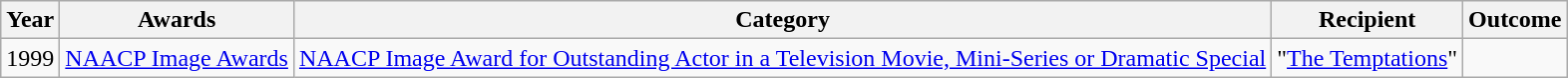<table class="wikitable sortable">
<tr>
<th>Year</th>
<th>Awards</th>
<th>Category</th>
<th>Recipient</th>
<th>Outcome</th>
</tr>
<tr>
<td>1999</td>
<td><a href='#'>NAACP Image Awards</a></td>
<td><a href='#'>NAACP Image Award for Outstanding Actor in a Television Movie, Mini-Series or Dramatic Special</a></td>
<td>"<a href='#'>The Temptations</a>"</td>
<td></td>
</tr>
</table>
